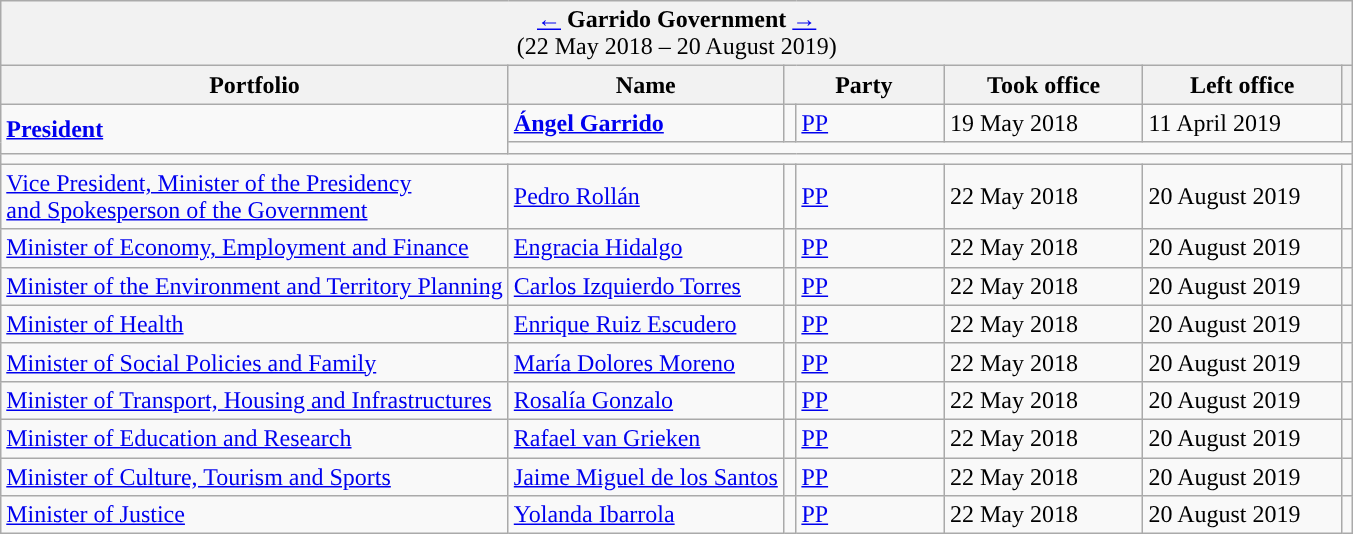<table class="wikitable">
<tr>
<td colspan="7" bgcolor="#F2F2F2" align="center"><a href='#'>←</a> <strong>Garrido Government</strong> <a href='#'>→</a><br>(22 May 2018 – 20 August 2019)</td>
</tr>
<tr>
<th>Portfolio</th>
<th>Name</th>
<th width="100px" colspan="2">Party</th>
<th width="125px">Took office</th>
<th width="125px">Left office</th>
<th></th>
</tr>
<tr>
<td rowspan="2"><strong><a href='#'>President</a></strong></td>
<td><strong><a href='#'>Ángel Garrido</a></strong></td>
<td width="1" style="background-color:"></td>
<td><a href='#'>PP</a></td>
<td>19 May 2018</td>
<td>11 April 2019</td>
<td align="center"></td>
</tr>
<tr>
<td colspan="6"></td>
</tr>
<tr>
<td colspan="7"></td>
</tr>
<tr>
<td><a href='#'>Vice President, Minister of the Presidency<br>and Spokesperson of the Government</a></td>
<td><a href='#'>Pedro Rollán</a></td>
<td style="background-color:"></td>
<td><a href='#'>PP</a></td>
<td>22 May 2018</td>
<td>20 August 2019</td>
<td align="center"></td>
</tr>
<tr>
<td><a href='#'>Minister of Economy, Employment and Finance</a></td>
<td><a href='#'>Engracia Hidalgo</a></td>
<td style="background-color:"></td>
<td><a href='#'>PP</a></td>
<td>22 May 2018</td>
<td>20 August 2019</td>
<td align="center"></td>
</tr>
<tr>
<td><a href='#'>Minister of the Environment and Territory Planning</a></td>
<td><a href='#'>Carlos Izquierdo Torres</a></td>
<td style="background-color:"></td>
<td><a href='#'>PP</a></td>
<td>22 May 2018</td>
<td>20 August 2019</td>
<td align="center"></td>
</tr>
<tr>
<td><a href='#'>Minister of Health</a></td>
<td><a href='#'>Enrique Ruiz Escudero</a></td>
<td style="background-color:"></td>
<td><a href='#'>PP</a></td>
<td>22 May 2018</td>
<td>20 August 2019</td>
<td align="center"></td>
</tr>
<tr>
<td><a href='#'>Minister of Social Policies and Family</a></td>
<td><a href='#'>María Dolores Moreno</a></td>
<td style="background-color:"></td>
<td><a href='#'>PP</a> </td>
<td>22 May 2018</td>
<td>20 August 2019</td>
<td align="center"></td>
</tr>
<tr>
<td><a href='#'>Minister of Transport, Housing and Infrastructures</a></td>
<td><a href='#'>Rosalía Gonzalo</a></td>
<td style="background-color:"></td>
<td><a href='#'>PP</a></td>
<td>22 May 2018</td>
<td>20 August 2019</td>
<td align="center"></td>
</tr>
<tr>
<td><a href='#'>Minister of Education and Research</a></td>
<td><a href='#'>Rafael van Grieken</a></td>
<td style="background-color:"></td>
<td><a href='#'>PP</a> </td>
<td>22 May 2018</td>
<td>20 August 2019</td>
<td align="center"></td>
</tr>
<tr>
<td><a href='#'>Minister of Culture, Tourism and Sports</a></td>
<td><a href='#'>Jaime Miguel de los Santos</a></td>
<td style="background-color:"></td>
<td><a href='#'>PP</a> </td>
<td>22 May 2018</td>
<td>20 August 2019</td>
<td align="center"></td>
</tr>
<tr>
<td><a href='#'>Minister of Justice</a></td>
<td><a href='#'>Yolanda Ibarrola</a></td>
<td style="background-color:"></td>
<td><a href='#'>PP</a> </td>
<td>22 May 2018</td>
<td>20 August 2019</td>
<td align="center"></td>
</tr>
</table>
